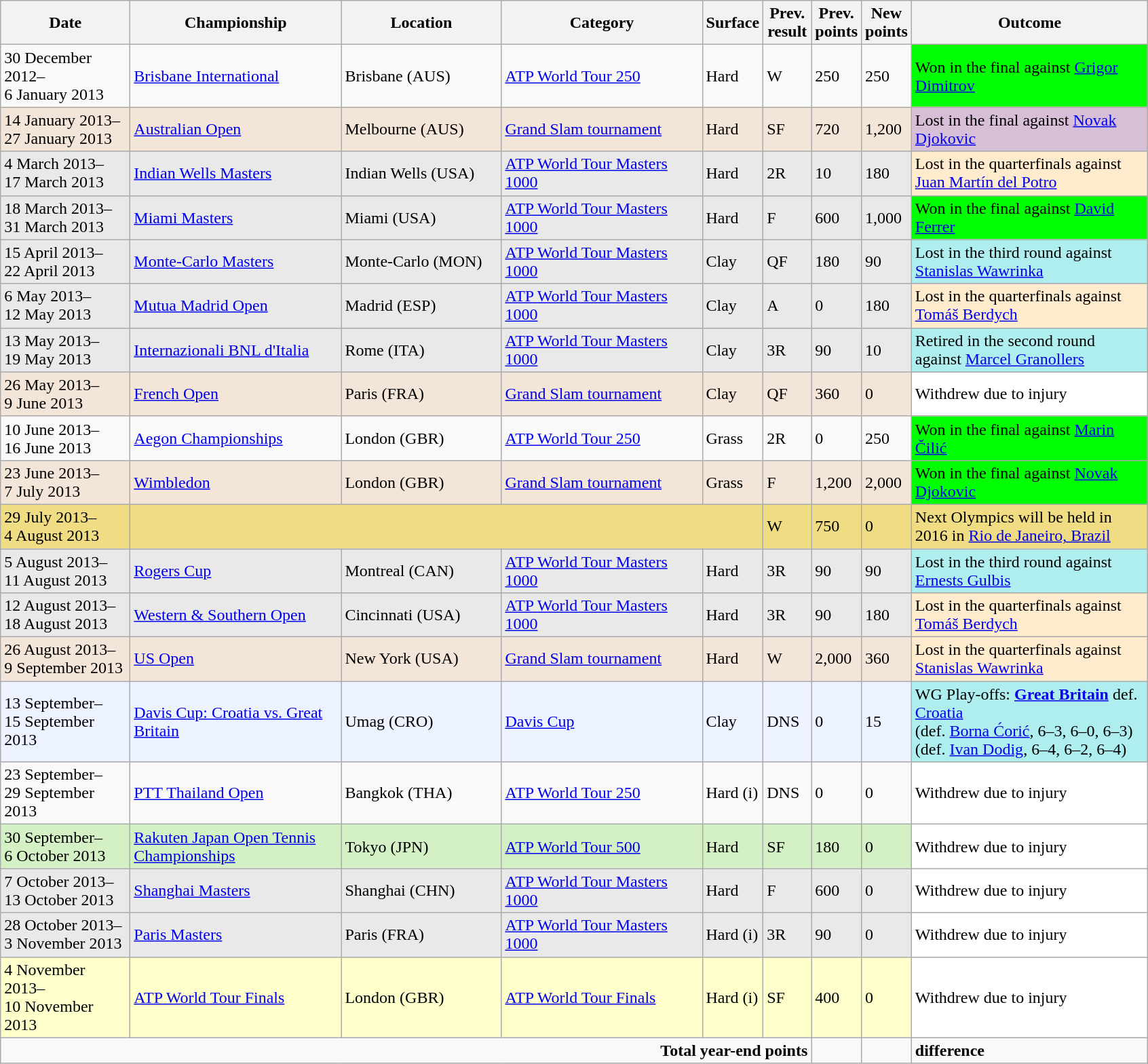<table class="wikitable">
<tr>
<th width=120>Date</th>
<th width=200>Championship</th>
<th width=150>Location</th>
<th width=190>Category</th>
<th width=50>Surface</th>
<th width=40>Prev. result</th>
<th width=40>Prev. points</th>
<th width=40>New points</th>
<th width=225>Outcome</th>
</tr>
<tr>
<td>30 December 2012–<br>6 January 2013</td>
<td><a href='#'>Brisbane International</a></td>
<td>Brisbane (AUS)</td>
<td><a href='#'>ATP World Tour 250</a></td>
<td>Hard</td>
<td>W</td>
<td>250</td>
<td>250</td>
<td style="background:lime;">Won in the final against <a href='#'>Grigor Dimitrov</a></td>
</tr>
<tr style="background:#f3e5d7;">
<td>14 January 2013–<br>27 January 2013</td>
<td><a href='#'>Australian Open</a></td>
<td>Melbourne (AUS)</td>
<td><a href='#'>Grand Slam tournament</a></td>
<td>Hard</td>
<td>SF</td>
<td>720</td>
<td>1,200</td>
<td style="background:thistle;">Lost in the final against <a href='#'>Novak Djokovic</a></td>
</tr>
<tr style="background:#E9E9E9;">
<td>4 March 2013–<br>17 March 2013</td>
<td><a href='#'>Indian Wells Masters</a></td>
<td>Indian Wells (USA)</td>
<td><a href='#'>ATP World Tour Masters 1000</a></td>
<td>Hard</td>
<td>2R</td>
<td>10</td>
<td>180</td>
<td style="background:#ffebcd;">Lost in the quarterfinals against <a href='#'>Juan Martín del Potro</a></td>
</tr>
<tr style="background:#E9E9E9;">
<td>18 March 2013–<br>31 March 2013</td>
<td><a href='#'>Miami Masters</a></td>
<td>Miami (USA)</td>
<td><a href='#'>ATP World Tour Masters 1000</a></td>
<td>Hard</td>
<td>F</td>
<td>600</td>
<td>1,000</td>
<td style="background:lime;">Won in the final against <a href='#'>David Ferrer</a></td>
</tr>
<tr style="background:#E9E9E9;">
<td>15 April 2013–<br>22 April 2013</td>
<td><a href='#'>Monte-Carlo Masters</a></td>
<td>Monte-Carlo (MON)</td>
<td><a href='#'>ATP World Tour Masters 1000</a></td>
<td>Clay</td>
<td>QF</td>
<td>180</td>
<td>90</td>
<td style="background:#afeeee;">Lost in the third round against <a href='#'>Stanislas Wawrinka</a></td>
</tr>
<tr style="background:#E9E9E9;">
<td>6 May 2013–<br>12 May 2013</td>
<td><a href='#'>Mutua Madrid Open</a></td>
<td>Madrid (ESP)</td>
<td><a href='#'>ATP World Tour Masters 1000</a></td>
<td>Clay</td>
<td>A</td>
<td>0</td>
<td>180</td>
<td style="background:#ffebcd;">Lost in the quarterfinals against <a href='#'>Tomáš Berdych</a></td>
</tr>
<tr style="background:#E9E9E9;">
<td>13 May 2013–<br>19 May 2013</td>
<td><a href='#'>Internazionali BNL d'Italia</a></td>
<td>Rome (ITA)</td>
<td><a href='#'>ATP World Tour Masters 1000</a></td>
<td>Clay</td>
<td>3R</td>
<td>90</td>
<td>10</td>
<td style="background:#afeeee;">Retired in the second round against <a href='#'>Marcel Granollers</a></td>
</tr>
<tr style="background:#f3e5d7;">
<td>26 May 2013–<br>9 June 2013</td>
<td><a href='#'>French Open</a></td>
<td>Paris (FRA)</td>
<td><a href='#'>Grand Slam tournament</a></td>
<td>Clay</td>
<td>QF</td>
<td>360</td>
<td>0</td>
<td style="background:#ffffff;">Withdrew due to injury</td>
</tr>
<tr>
<td>10 June 2013–<br>16 June 2013</td>
<td><a href='#'>Aegon Championships</a></td>
<td>London (GBR)</td>
<td><a href='#'>ATP World Tour 250</a></td>
<td>Grass</td>
<td>2R</td>
<td>0</td>
<td>250</td>
<td style="background:lime">Won in the final against <a href='#'>Marin Čilić</a></td>
</tr>
<tr style="background:#f3e5d7;">
<td>23 June 2013–<br>7 July 2013</td>
<td><a href='#'>Wimbledon</a></td>
<td>London (GBR)</td>
<td><a href='#'>Grand Slam tournament</a></td>
<td>Grass</td>
<td>F</td>
<td>1,200</td>
<td>2,000</td>
<td style="background:lime">Won in the final against <a href='#'>Novak Djokovic</a></td>
</tr>
<tr style="background:#F0DC82;">
<td>29 July 2013–<br>4 August 2013</td>
<td colspan=4></td>
<td>W</td>
<td>750</td>
<td>0</td>
<td>Next Olympics will be held in 2016 in <a href='#'>Rio de Janeiro, Brazil</a></td>
</tr>
<tr style="background:#E9E9E9;">
<td>5 August 2013–<br>11 August 2013</td>
<td><a href='#'>Rogers Cup</a></td>
<td>Montreal (CAN)</td>
<td><a href='#'>ATP World Tour Masters 1000</a></td>
<td>Hard</td>
<td>3R</td>
<td>90</td>
<td>90</td>
<td style="background:#afeeee;">Lost in the third round against <a href='#'>Ernests Gulbis</a></td>
</tr>
<tr style="background:#E9E9E9;">
<td>12 August 2013–<br>18 August 2013</td>
<td><a href='#'>Western & Southern Open</a></td>
<td>Cincinnati (USA)</td>
<td><a href='#'>ATP World Tour Masters 1000</a></td>
<td>Hard</td>
<td>3R</td>
<td>90</td>
<td>180</td>
<td style="background:#ffebcd;">Lost in the quarterfinals against <a href='#'>Tomáš Berdych</a></td>
</tr>
<tr style="background:#f3e5d7;">
<td>26 August 2013–<br>9 September 2013</td>
<td><a href='#'>US Open</a></td>
<td>New York (USA)</td>
<td><a href='#'>Grand Slam tournament</a></td>
<td>Hard</td>
<td>W</td>
<td>2,000</td>
<td>360</td>
<td style="background:#ffebcd;">Lost in the quarterfinals against <a href='#'>Stanislas Wawrinka</a></td>
</tr>
<tr style="background:#ecf2ff;">
<td>13 September–<br>15 September 2013</td>
<td><a href='#'>Davis Cup: Croatia vs. Great Britain</a></td>
<td>Umag (CRO)</td>
<td><a href='#'>Davis Cup</a></td>
<td>Clay</td>
<td>DNS</td>
<td>0</td>
<td>15</td>
<td style="background:#afeeee;">WG Play-offs:  <strong><a href='#'>Great Britain</a></strong> def.  <a href='#'>Croatia</a> <br>(def. <a href='#'>Borna Ćorić</a>, 6–3, 6–0, 6–3) <br>(def. <a href='#'>Ivan Dodig</a>, 6–4, 6–2, 6–4)</td>
</tr>
<tr>
<td>23 September–<br>29 September 2013</td>
<td><a href='#'>PTT Thailand Open</a></td>
<td>Bangkok (THA)</td>
<td><a href='#'>ATP World Tour 250</a></td>
<td>Hard (i)</td>
<td>DNS</td>
<td>0</td>
<td>0</td>
<td style="background:#ffffff;">Withdrew due to injury</td>
</tr>
<tr style="background:#d4f1c5;">
<td>30 September–<br>6 October 2013</td>
<td><a href='#'>Rakuten Japan Open Tennis Championships</a></td>
<td>Tokyo (JPN)</td>
<td><a href='#'>ATP World Tour 500</a></td>
<td>Hard</td>
<td>SF</td>
<td>180</td>
<td>0</td>
<td style="background:#ffffff;">Withdrew due to injury</td>
</tr>
<tr style="background:#E9E9E9;">
<td>7 October 2013–<br>13 October 2013</td>
<td><a href='#'>Shanghai Masters</a></td>
<td>Shanghai (CHN)</td>
<td><a href='#'>ATP World Tour Masters 1000</a></td>
<td>Hard</td>
<td>F</td>
<td>600</td>
<td>0</td>
<td style="background:#ffffff;">Withdrew due to injury</td>
</tr>
<tr style="background:#E9E9E9;">
<td>28 October 2013–<br>3 November 2013</td>
<td><a href='#'>Paris Masters</a></td>
<td>Paris (FRA)</td>
<td><a href='#'>ATP World Tour Masters 1000</a></td>
<td>Hard (i)</td>
<td>3R</td>
<td>90</td>
<td>0</td>
<td style="background:#ffffff;">Withdrew due to injury</td>
</tr>
<tr style="background:#ffffcc;">
<td>4 November 2013–<br>10 November 2013</td>
<td><a href='#'>ATP World Tour Finals</a></td>
<td>London (GBR)</td>
<td><a href='#'>ATP World Tour Finals</a></td>
<td>Hard (i)</td>
<td>SF</td>
<td>400</td>
<td>0</td>
<td style="background:#ffffff;">Withdrew due to injury</td>
</tr>
<tr>
<td colspan=6 align=right><strong>Total year-end points</strong></td>
<td align=right></td>
<td align=right></td>
<td>  <strong>difference</strong></td>
</tr>
</table>
